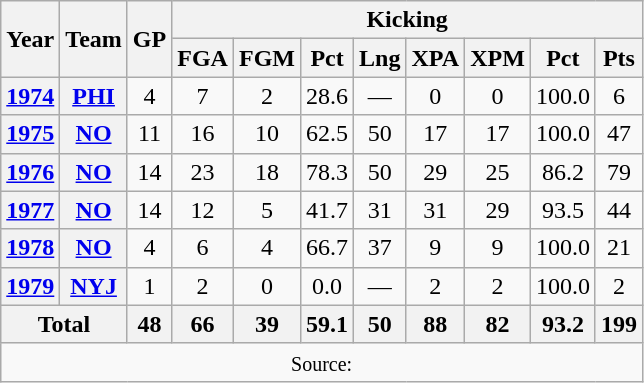<table class=wikitable style="text-align:center;">
<tr>
<th rowspan=2>Year</th>
<th rowspan=2>Team</th>
<th rowspan=2>GP</th>
<th colspan=8>Kicking</th>
</tr>
<tr>
<th>FGA</th>
<th>FGM</th>
<th>Pct</th>
<th>Lng</th>
<th>XPA</th>
<th>XPM</th>
<th>Pct</th>
<th>Pts</th>
</tr>
<tr>
<th><a href='#'>1974</a></th>
<th><a href='#'>PHI</a></th>
<td>4</td>
<td>7</td>
<td>2</td>
<td>28.6</td>
<td>—</td>
<td>0</td>
<td>0</td>
<td>100.0</td>
<td>6</td>
</tr>
<tr>
<th><a href='#'>1975</a></th>
<th><a href='#'>NO</a></th>
<td>11</td>
<td>16</td>
<td>10</td>
<td>62.5</td>
<td>50</td>
<td>17</td>
<td>17</td>
<td>100.0</td>
<td>47</td>
</tr>
<tr>
<th><a href='#'>1976</a></th>
<th><a href='#'>NO</a></th>
<td>14</td>
<td>23</td>
<td>18</td>
<td>78.3</td>
<td>50</td>
<td>29</td>
<td>25</td>
<td>86.2</td>
<td>79</td>
</tr>
<tr>
<th><a href='#'>1977</a></th>
<th><a href='#'>NO</a></th>
<td>14</td>
<td>12</td>
<td>5</td>
<td>41.7</td>
<td>31</td>
<td>31</td>
<td>29</td>
<td>93.5</td>
<td>44</td>
</tr>
<tr>
<th><a href='#'>1978</a></th>
<th><a href='#'>NO</a></th>
<td>4</td>
<td>6</td>
<td>4</td>
<td>66.7</td>
<td>37</td>
<td>9</td>
<td>9</td>
<td>100.0</td>
<td>21</td>
</tr>
<tr>
<th><a href='#'>1979</a></th>
<th><a href='#'>NYJ</a></th>
<td>1</td>
<td>2</td>
<td>0</td>
<td>0.0</td>
<td>—</td>
<td>2</td>
<td>2</td>
<td>100.0</td>
<td>2</td>
</tr>
<tr>
<th colspan=2>Total</th>
<th>48</th>
<th>66</th>
<th>39</th>
<th>59.1</th>
<th>50</th>
<th>88</th>
<th>82</th>
<th>93.2</th>
<th>199</th>
</tr>
<tr>
<td colspan="11"><small>Source: </small></td>
</tr>
</table>
